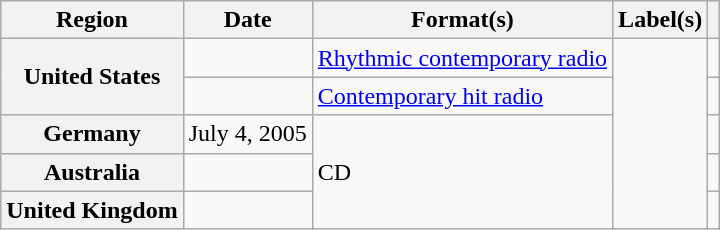<table class="wikitable plainrowheaders">
<tr>
<th scope="col">Region</th>
<th scope="col">Date</th>
<th scope="col">Format(s)</th>
<th scope="col">Label(s)</th>
<th scope="col"></th>
</tr>
<tr>
<th scope="row" rowspan="2">United States</th>
<td></td>
<td><a href='#'>Rhythmic contemporary radio</a></td>
<td rowspan="5"></td>
<td></td>
</tr>
<tr>
<td></td>
<td><a href='#'>Contemporary hit radio</a></td>
<td></td>
</tr>
<tr>
<th scope="row">Germany</th>
<td>July 4, 2005</td>
<td rowspan="3">CD</td>
<td></td>
</tr>
<tr>
<th scope="row">Australia</th>
<td></td>
<td></td>
</tr>
<tr>
<th scope="row">United Kingdom</th>
<td></td>
<td></td>
</tr>
</table>
